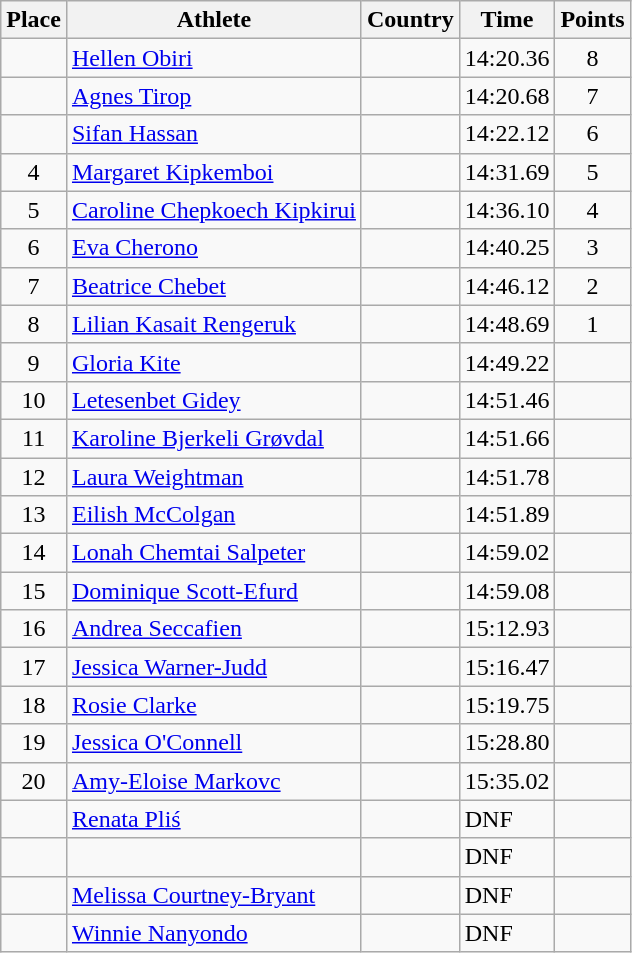<table class="wikitable">
<tr>
<th>Place</th>
<th>Athlete</th>
<th>Country</th>
<th>Time</th>
<th>Points</th>
</tr>
<tr>
<td align=center></td>
<td><a href='#'>Hellen Obiri</a></td>
<td></td>
<td>14:20.36</td>
<td align=center>8</td>
</tr>
<tr>
<td align=center></td>
<td><a href='#'>Agnes Tirop</a></td>
<td></td>
<td>14:20.68</td>
<td align=center>7</td>
</tr>
<tr>
<td align=center></td>
<td><a href='#'>Sifan Hassan</a></td>
<td></td>
<td>14:22.12</td>
<td align=center>6</td>
</tr>
<tr>
<td align=center>4</td>
<td><a href='#'>Margaret Kipkemboi</a></td>
<td></td>
<td>14:31.69</td>
<td align=center>5</td>
</tr>
<tr>
<td align=center>5</td>
<td><a href='#'>Caroline Chepkoech Kipkirui</a></td>
<td></td>
<td>14:36.10</td>
<td align=center>4</td>
</tr>
<tr>
<td align=center>6</td>
<td><a href='#'>Eva Cherono</a></td>
<td></td>
<td>14:40.25</td>
<td align=center>3</td>
</tr>
<tr>
<td align=center>7</td>
<td><a href='#'>Beatrice Chebet</a></td>
<td></td>
<td>14:46.12</td>
<td align=center>2</td>
</tr>
<tr>
<td align=center>8</td>
<td><a href='#'>Lilian Kasait Rengeruk</a></td>
<td></td>
<td>14:48.69</td>
<td align=center>1</td>
</tr>
<tr>
<td align=center>9</td>
<td><a href='#'>Gloria Kite</a></td>
<td></td>
<td>14:49.22</td>
<td align=center></td>
</tr>
<tr>
<td align=center>10</td>
<td><a href='#'>Letesenbet Gidey</a></td>
<td></td>
<td>14:51.46</td>
<td align=center></td>
</tr>
<tr>
<td align=center>11</td>
<td><a href='#'>Karoline Bjerkeli Grøvdal</a></td>
<td></td>
<td>14:51.66</td>
<td align=center></td>
</tr>
<tr>
<td align=center>12</td>
<td><a href='#'>Laura Weightman</a></td>
<td></td>
<td>14:51.78</td>
<td align=center></td>
</tr>
<tr>
<td align=center>13</td>
<td><a href='#'>Eilish McColgan</a></td>
<td></td>
<td>14:51.89</td>
<td align=center></td>
</tr>
<tr>
<td align=center>14</td>
<td><a href='#'>Lonah Chemtai Salpeter</a></td>
<td></td>
<td>14:59.02</td>
<td align=center></td>
</tr>
<tr>
<td align=center>15</td>
<td><a href='#'>Dominique Scott-Efurd</a></td>
<td></td>
<td>14:59.08</td>
<td align=center></td>
</tr>
<tr>
<td align=center>16</td>
<td><a href='#'>Andrea Seccafien</a></td>
<td></td>
<td>15:12.93</td>
<td align=center></td>
</tr>
<tr>
<td align=center>17</td>
<td><a href='#'>Jessica Warner-Judd</a></td>
<td></td>
<td>15:16.47</td>
<td align=center></td>
</tr>
<tr>
<td align=center>18</td>
<td><a href='#'>Rosie Clarke</a></td>
<td></td>
<td>15:19.75</td>
<td align=center></td>
</tr>
<tr>
<td align=center>19</td>
<td><a href='#'>Jessica O'Connell</a></td>
<td></td>
<td>15:28.80</td>
<td align=center></td>
</tr>
<tr>
<td align=center>20</td>
<td><a href='#'>Amy-Eloise Markovc</a></td>
<td></td>
<td>15:35.02</td>
<td align=center></td>
</tr>
<tr>
<td align=center></td>
<td><a href='#'>Renata Pliś</a></td>
<td></td>
<td>DNF</td>
<td align=center></td>
</tr>
<tr>
<td align=center></td>
<td></td>
<td></td>
<td>DNF</td>
<td align=center></td>
</tr>
<tr>
<td align=center></td>
<td><a href='#'>Melissa Courtney-Bryant</a></td>
<td></td>
<td>DNF</td>
<td align=center></td>
</tr>
<tr>
<td align=center></td>
<td><a href='#'>Winnie Nanyondo</a></td>
<td></td>
<td>DNF</td>
<td align=center></td>
</tr>
</table>
